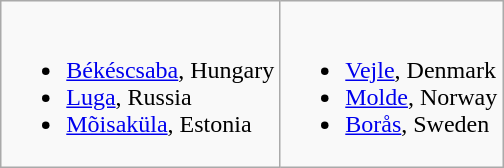<table class="wikitable">
<tr valign="top">
<td><br><ul><li> <a href='#'>Békéscsaba</a>, Hungary</li><li> <a href='#'>Luga</a>, Russia</li><li> <a href='#'>Mõisaküla</a>, Estonia</li></ul></td>
<td><br><ul><li> <a href='#'>Vejle</a>, Denmark</li><li> <a href='#'>Molde</a>, Norway</li><li> <a href='#'>Borås</a>, Sweden</li></ul></td>
</tr>
</table>
